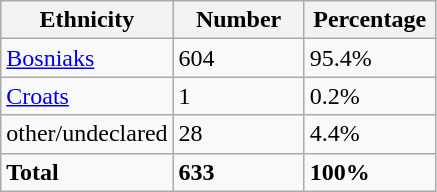<table class="wikitable">
<tr>
<th width="100px">Ethnicity</th>
<th width="80px">Number</th>
<th width="80px">Percentage</th>
</tr>
<tr>
<td><a href='#'>Bosniaks</a></td>
<td>604</td>
<td>95.4%</td>
</tr>
<tr>
<td><a href='#'>Croats</a></td>
<td>1</td>
<td>0.2%</td>
</tr>
<tr>
<td>other/undeclared</td>
<td>28</td>
<td>4.4%</td>
</tr>
<tr>
<td><strong>Total</strong></td>
<td><strong>633</strong></td>
<td><strong>100%</strong></td>
</tr>
</table>
